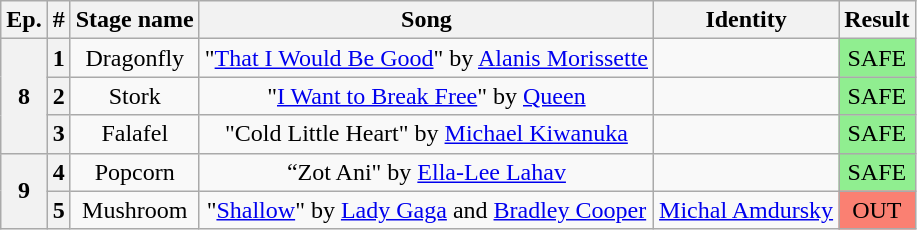<table class="wikitable plainrowheaders" style="text-align: center;">
<tr>
<th>Ep.</th>
<th>#</th>
<th>Stage name</th>
<th>Song</th>
<th>Identity</th>
<th>Result</th>
</tr>
<tr>
<th rowspan="3">8</th>
<th>1</th>
<td>Dragonfly</td>
<td>"<a href='#'>That I Would Be Good</a>" by <a href='#'>Alanis Morissette</a></td>
<td></td>
<td bgcolor="lightgreen">SAFE</td>
</tr>
<tr>
<th>2</th>
<td>Stork</td>
<td>"<a href='#'>I Want to Break Free</a>" by <a href='#'>Queen</a></td>
<td></td>
<td bgcolor="lightgreen">SAFE</td>
</tr>
<tr>
<th>3</th>
<td>Falafel</td>
<td>"Cold Little Heart" by <a href='#'>Michael Kiwanuka</a></td>
<td></td>
<td bgcolor="lightgreen">SAFE</td>
</tr>
<tr>
<th rowspan="2">9</th>
<th>4</th>
<td>Popcorn</td>
<td>“Zot Ani" by <a href='#'>Ella-Lee Lahav</a></td>
<td></td>
<td bgcolor="lightgreen">SAFE</td>
</tr>
<tr>
<th>5</th>
<td>Mushroom</td>
<td>"<a href='#'>Shallow</a>" by <a href='#'>Lady Gaga</a> and <a href='#'>Bradley Cooper</a></td>
<td><a href='#'>Michal Amdursky</a></td>
<td bgcolor="salmon">OUT</td>
</tr>
</table>
